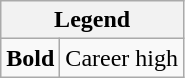<table class="wikitable mw-collapsible mw-collapsed">
<tr>
<th colspan="2">Legend</th>
</tr>
<tr>
<td><strong>Bold</strong></td>
<td>Career high</td>
</tr>
</table>
